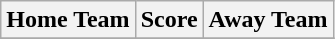<table class="wikitable" style="text-align: center">
<tr>
<th>Home Team</th>
<th>Score</th>
<th>Away Team</th>
</tr>
<tr>
</tr>
</table>
